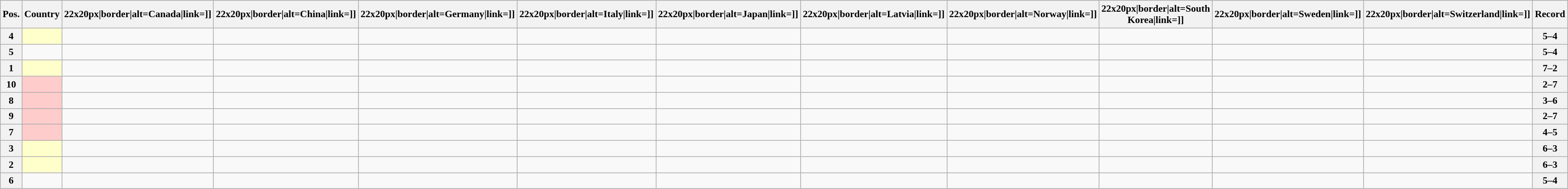<table class="wikitable sortable nowrap" style="text-align:center; font-size:0.9em;">
<tr>
<th>Pos.</th>
<th>Country</th>
<th [[Image:>22x20px|border|alt=Canada|link=]]</th>
<th [[Image:>22x20px|border|alt=China|link=]]</th>
<th [[Image:>22x20px|border|alt=Germany|link=]]</th>
<th [[Image:>22x20px|border|alt=Italy|link=]]</th>
<th [[Image:>22x20px|border|alt=Japan|link=]]</th>
<th [[Image:>22x20px|border|alt=Latvia|link=]]</th>
<th [[Image:>22x20px|border|alt=Norway|link=]]</th>
<th [[Image:>22x20px|border|alt=South Korea|link=]]</th>
<th [[Image:>22x20px|border|alt=Sweden|link=]]</th>
<th [[Image:>22x20px|border|alt=Switzerland|link=]]</th>
<th>Record</th>
</tr>
<tr>
<th>4</th>
<td style="text-align:left;background:#ffffcc;"></td>
<td></td>
<td></td>
<td></td>
<td></td>
<td></td>
<td></td>
<td></td>
<td></td>
<td></td>
<td></td>
<th>5–4</th>
</tr>
<tr>
<th>5</th>
<td style="text-align:left;"></td>
<td></td>
<td></td>
<td></td>
<td></td>
<td></td>
<td></td>
<td></td>
<td></td>
<td></td>
<td></td>
<th>5–4</th>
</tr>
<tr>
<th>1</th>
<td style="text-align:left;background:#ffffcc;"></td>
<td></td>
<td></td>
<td></td>
<td></td>
<td></td>
<td></td>
<td></td>
<td></td>
<td></td>
<td></td>
<th>7–2</th>
</tr>
<tr>
<th>10</th>
<td style="text-align:left;background:#ffcccc;"></td>
<td></td>
<td></td>
<td></td>
<td></td>
<td></td>
<td></td>
<td></td>
<td></td>
<td></td>
<td></td>
<th>2–7</th>
</tr>
<tr>
<th>8</th>
<td style="text-align:left;background:#ffcccc;"></td>
<td></td>
<td></td>
<td></td>
<td></td>
<td></td>
<td></td>
<td></td>
<td></td>
<td></td>
<td></td>
<th>3–6</th>
</tr>
<tr>
<th>9</th>
<td style="text-align:left;background:#ffcccc;"></td>
<td></td>
<td></td>
<td></td>
<td></td>
<td></td>
<td></td>
<td></td>
<td></td>
<td></td>
<td></td>
<th>2–7</th>
</tr>
<tr>
<th>7</th>
<td style="text-align:left;background:#ffcccc;"></td>
<td></td>
<td></td>
<td></td>
<td></td>
<td></td>
<td></td>
<td></td>
<td></td>
<td></td>
<td></td>
<th>4–5</th>
</tr>
<tr>
<th>3</th>
<td style="text-align:left;background:#ffffcc;"></td>
<td></td>
<td></td>
<td></td>
<td></td>
<td></td>
<td></td>
<td></td>
<td></td>
<td></td>
<td></td>
<th>6–3</th>
</tr>
<tr>
<th>2</th>
<td style="text-align:left;background:#ffffcc;"></td>
<td></td>
<td></td>
<td></td>
<td></td>
<td></td>
<td></td>
<td></td>
<td></td>
<td></td>
<td></td>
<th>6–3</th>
</tr>
<tr>
<th>6</th>
<td style="text-align:left;"></td>
<td></td>
<td></td>
<td></td>
<td></td>
<td></td>
<td></td>
<td></td>
<td></td>
<td></td>
<td></td>
<th>5–4</th>
</tr>
</table>
